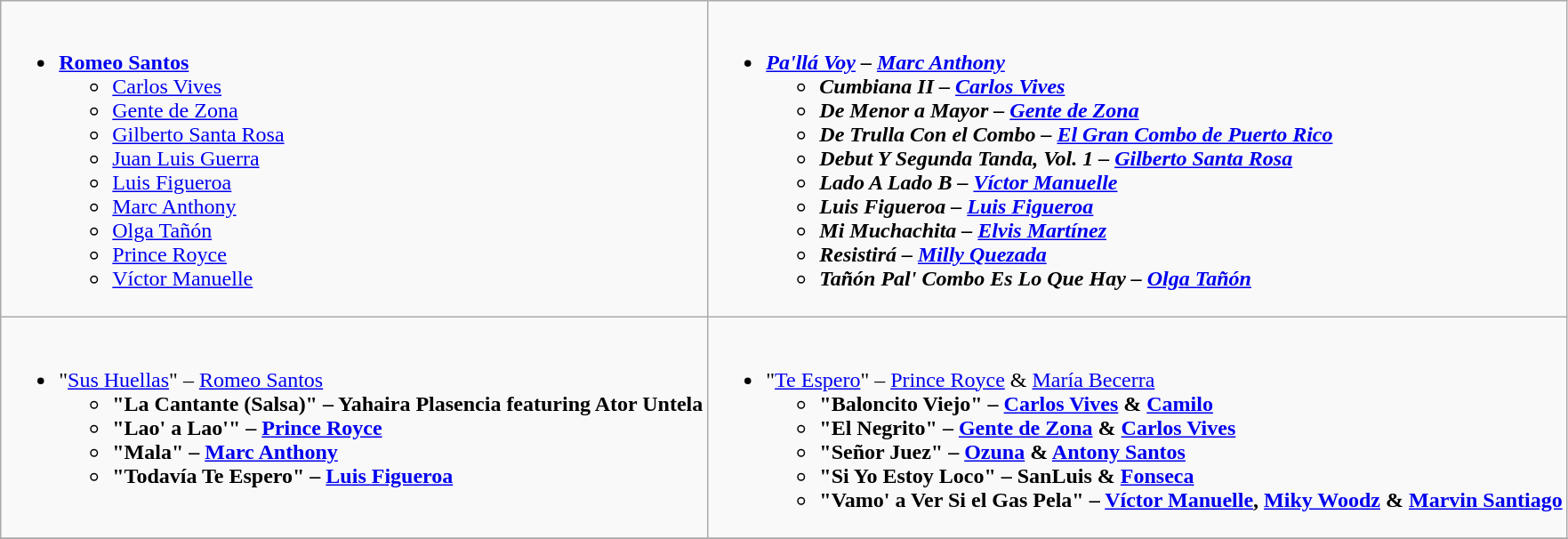<table class="wikitable">
<tr>
<td valign="top"><br><ul><li><strong><a href='#'>Romeo Santos</a></strong><ul><li><a href='#'>Carlos Vives</a></li><li><a href='#'>Gente de Zona</a></li><li><a href='#'>Gilberto Santa Rosa</a></li><li><a href='#'>Juan Luis Guerra</a></li><li><a href='#'>Luis Figueroa</a></li><li><a href='#'>Marc Anthony</a></li><li><a href='#'>Olga Tañón</a></li><li><a href='#'>Prince Royce</a></li><li><a href='#'>Víctor Manuelle</a></li></ul></li></ul></td>
<td valign="top"><br><ul><li><strong><em><a href='#'>Pa'llá Voy</a><em> – <a href='#'>Marc Anthony</a><strong><ul><li></em>Cumbiana II<em> – <a href='#'>Carlos Vives</a></li><li></em>De Menor a Mayor<em> – <a href='#'>Gente de Zona</a></li><li></em>De Trulla Con el Combo<em> – <a href='#'>El Gran Combo de Puerto Rico</a></li><li></em>Debut Y Segunda Tanda, Vol. 1<em> – <a href='#'>Gilberto Santa Rosa</a></li><li></em>Lado A Lado B<em> – <a href='#'>Víctor Manuelle</a></li><li></em>Luis Figueroa<em> – <a href='#'>Luis Figueroa</a></li><li></em>Mi Muchachita<em> – <a href='#'>Elvis Martínez</a></li><li></em>Resistirá<em> – <a href='#'>Milly Quezada</a></li><li></em>Tañón Pal' Combo Es Lo Que Hay<em> – <a href='#'>Olga Tañón</a></li></ul></li></ul></td>
</tr>
<tr>
<td valign="top"><br><ul><li></strong>"<a href='#'>Sus Huellas</a>" – <a href='#'>Romeo Santos</a><strong><ul><li>"La Cantante (Salsa)" – Yahaira Plasencia featuring Ator Untela</li><li>"Lao' a Lao'" – <a href='#'>Prince Royce</a></li><li>"Mala" – <a href='#'>Marc Anthony</a></li><li>"Todavía Te Espero" – <a href='#'>Luis Figueroa</a></li></ul></li></ul></td>
<td valign="top"><br><ul><li></strong>"<a href='#'>Te Espero</a>" – <a href='#'>Prince Royce</a> & <a href='#'>María Becerra</a><strong><ul><li>"Baloncito Viejo" – <a href='#'>Carlos Vives</a> & <a href='#'>Camilo</a></li><li>"El Negrito" – <a href='#'>Gente de Zona</a> & <a href='#'>Carlos Vives</a></li><li>"Señor Juez" – <a href='#'>Ozuna</a> & <a href='#'>Antony Santos</a></li><li>"Si Yo Estoy Loco" – SanLuis & <a href='#'>Fonseca</a></li><li>"Vamo' a Ver Si el Gas Pela" – <a href='#'>Víctor Manuelle</a>, <a href='#'>Miky Woodz</a> & <a href='#'>Marvin Santiago</a></li></ul></li></ul></td>
</tr>
<tr>
</tr>
</table>
